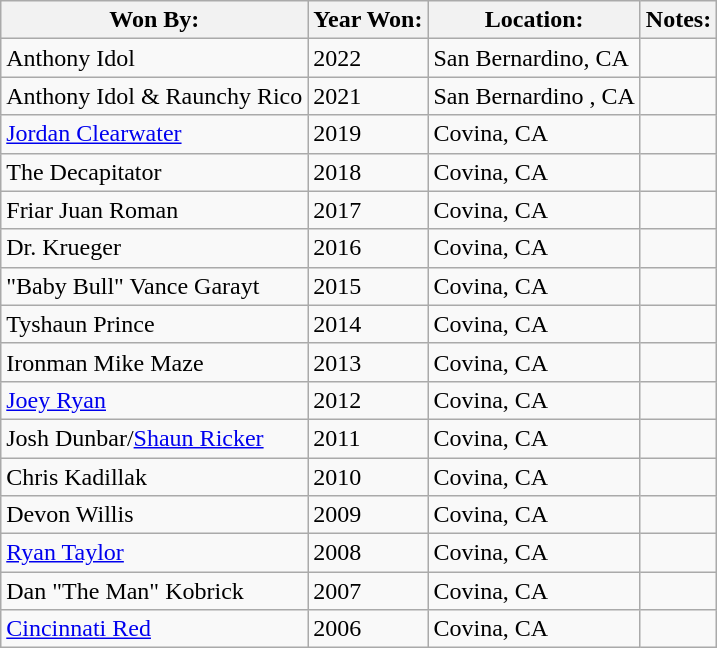<table class="wikitable">
<tr>
<th>Won By:</th>
<th>Year Won:</th>
<th>Location:</th>
<th>Notes:</th>
</tr>
<tr>
<td>Anthony Idol</td>
<td>2022</td>
<td>San Bernardino, CA</td>
<td></td>
</tr>
<tr>
<td>Anthony Idol & Raunchy Rico</td>
<td>2021</td>
<td>San Bernardino , CA</td>
<td></td>
</tr>
<tr>
<td><a href='#'>Jordan Clearwater</a></td>
<td>2019</td>
<td>Covina, CA</td>
<td></td>
</tr>
<tr>
<td>The Decapitator</td>
<td>2018</td>
<td>Covina, CA</td>
<td></td>
</tr>
<tr>
<td>Friar Juan Roman</td>
<td>2017</td>
<td>Covina, CA</td>
<td></td>
</tr>
<tr>
<td>Dr. Krueger</td>
<td>2016</td>
<td>Covina, CA</td>
<td></td>
</tr>
<tr>
<td>"Baby Bull" Vance Garayt</td>
<td>2015</td>
<td>Covina, CA</td>
<td></td>
</tr>
<tr>
<td>Tyshaun Prince</td>
<td>2014</td>
<td>Covina, CA</td>
<td></td>
</tr>
<tr>
<td>Ironman Mike Maze</td>
<td>2013</td>
<td>Covina, CA</td>
<td></td>
</tr>
<tr>
<td><a href='#'>Joey Ryan</a></td>
<td>2012</td>
<td>Covina, CA</td>
<td></td>
</tr>
<tr>
<td>Josh Dunbar/<a href='#'>Shaun Ricker</a></td>
<td>2011</td>
<td>Covina, CA</td>
<td></td>
</tr>
<tr>
<td>Chris Kadillak</td>
<td>2010</td>
<td>Covina, CA</td>
<td></td>
</tr>
<tr>
<td>Devon Willis</td>
<td>2009</td>
<td>Covina, CA</td>
<td></td>
</tr>
<tr>
<td><a href='#'>Ryan Taylor</a></td>
<td>2008</td>
<td>Covina, CA</td>
<td></td>
</tr>
<tr>
<td>Dan "The Man" Kobrick</td>
<td>2007</td>
<td>Covina, CA</td>
<td></td>
</tr>
<tr>
<td><a href='#'>Cincinnati Red</a></td>
<td>2006</td>
<td>Covina, CA</td>
<td></td>
</tr>
</table>
